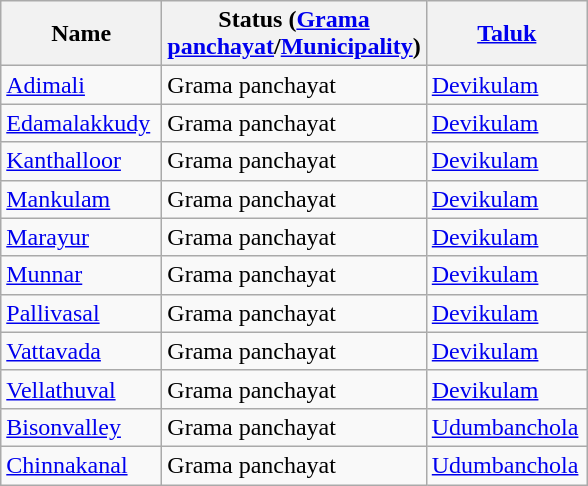<table class="wikitable sortable static-row-numbers static-row-header-hash">
<tr>
<th width="100px">Name</th>
<th width="130px">Status (<a href='#'>Grama panchayat</a>/<a href='#'>Municipality</a>)</th>
<th width="100px"><a href='#'>Taluk</a></th>
</tr>
<tr>
<td><a href='#'>Adimali</a></td>
<td>Grama panchayat</td>
<td><a href='#'>Devikulam</a></td>
</tr>
<tr>
<td><a href='#'>Edamalakkudy</a></td>
<td>Grama panchayat</td>
<td><a href='#'>Devikulam</a></td>
</tr>
<tr>
<td><a href='#'>Kanthalloor</a></td>
<td>Grama panchayat</td>
<td><a href='#'>Devikulam</a></td>
</tr>
<tr>
<td><a href='#'>Mankulam</a></td>
<td>Grama panchayat</td>
<td><a href='#'>Devikulam</a></td>
</tr>
<tr>
<td><a href='#'>Marayur</a></td>
<td>Grama panchayat</td>
<td><a href='#'>Devikulam</a></td>
</tr>
<tr>
<td><a href='#'>Munnar</a></td>
<td>Grama panchayat</td>
<td><a href='#'>Devikulam</a></td>
</tr>
<tr>
<td><a href='#'>Pallivasal</a></td>
<td>Grama panchayat</td>
<td><a href='#'>Devikulam</a></td>
</tr>
<tr>
<td><a href='#'>Vattavada</a></td>
<td>Grama panchayat</td>
<td><a href='#'>Devikulam</a></td>
</tr>
<tr>
<td><a href='#'>Vellathuval</a></td>
<td>Grama panchayat</td>
<td><a href='#'>Devikulam</a></td>
</tr>
<tr>
<td><a href='#'>Bisonvalley</a></td>
<td>Grama panchayat</td>
<td><a href='#'>Udumbanchola</a></td>
</tr>
<tr>
<td><a href='#'>Chinnakanal</a></td>
<td>Grama panchayat</td>
<td><a href='#'>Udumbanchola</a></td>
</tr>
</table>
